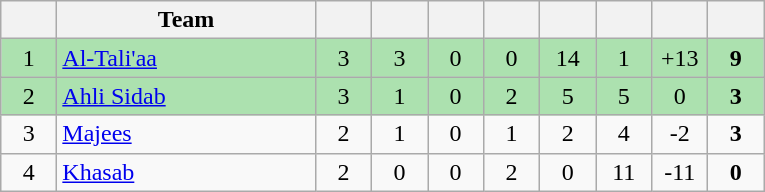<table class="wikitable" style="text-align: center;">
<tr>
<th width=30></th>
<th width=165>Team</th>
<th width=30></th>
<th width=30></th>
<th width=30></th>
<th width=30></th>
<th width=30></th>
<th width=30></th>
<th width=30></th>
<th width=30></th>
</tr>
<tr bgcolor=#ACE1AF>
<td>1</td>
<td align=left><a href='#'>Al-Tali'aa</a></td>
<td>3</td>
<td>3</td>
<td>0</td>
<td>0</td>
<td>14</td>
<td>1</td>
<td>+13</td>
<td><strong>9</strong></td>
</tr>
<tr bgcolor=#ACE1AF>
<td>2</td>
<td align=left><a href='#'>Ahli Sidab</a></td>
<td>3</td>
<td>1</td>
<td>0</td>
<td>2</td>
<td>5</td>
<td>5</td>
<td>0</td>
<td><strong>3</strong></td>
</tr>
<tr>
<td>3</td>
<td align=left><a href='#'>Majees</a></td>
<td>2</td>
<td>1</td>
<td>0</td>
<td>1</td>
<td>2</td>
<td>4</td>
<td>-2</td>
<td><strong>3</strong></td>
</tr>
<tr>
<td>4</td>
<td align=left><a href='#'>Khasab</a></td>
<td>2</td>
<td>0</td>
<td>0</td>
<td>2</td>
<td>0</td>
<td>11</td>
<td>-11</td>
<td><strong>0</strong></td>
</tr>
</table>
